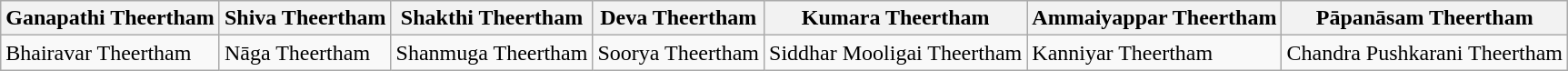<table class="wikitable">
<tr>
<th>Ganapathi Theertham</th>
<th>Shiva Theertham</th>
<th>Shakthi Theertham</th>
<th>Deva Theertham</th>
<th>Kumara Theertham</th>
<th>Ammaiyappar Theertham</th>
<th>Pāpanāsam Theertham</th>
</tr>
<tr>
<td>Bhairavar Theertham</td>
<td>Nāga Theertham</td>
<td>Shanmuga Theertham</td>
<td>Soorya Theertham</td>
<td>Siddhar Mooligai Theertham</td>
<td>Kanniyar Theertham</td>
<td>Chandra Pushkarani Theertham</td>
</tr>
</table>
